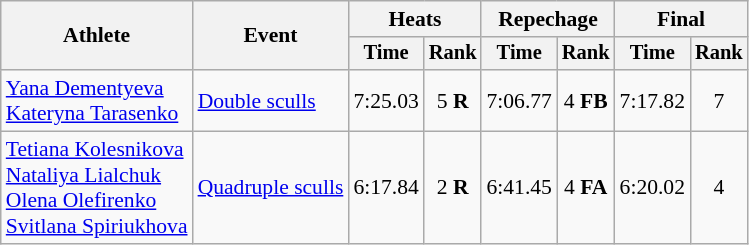<table class="wikitable" style="font-size:90%">
<tr>
<th rowspan="2">Athlete</th>
<th rowspan="2">Event</th>
<th colspan="2">Heats</th>
<th colspan="2">Repechage</th>
<th colspan="2">Final</th>
</tr>
<tr style="font-size:95%">
<th>Time</th>
<th>Rank</th>
<th>Time</th>
<th>Rank</th>
<th>Time</th>
<th>Rank</th>
</tr>
<tr align=center>
<td align=left><a href='#'>Yana Dementyeva</a><br><a href='#'>Kateryna Tarasenko</a></td>
<td align=left><a href='#'>Double sculls</a></td>
<td>7:25.03</td>
<td>5 <strong>R</strong></td>
<td>7:06.77</td>
<td>4 <strong>FB</strong></td>
<td>7:17.82</td>
<td>7</td>
</tr>
<tr align=center>
<td align=left><a href='#'>Tetiana Kolesnikova</a><br><a href='#'>Nataliya Lialchuk</a><br><a href='#'>Olena Olefirenko</a><br><a href='#'>Svitlana Spiriukhova</a></td>
<td align=left><a href='#'>Quadruple sculls</a></td>
<td>6:17.84</td>
<td>2 <strong>R</strong></td>
<td>6:41.45</td>
<td>4 <strong>FA</strong></td>
<td>6:20.02</td>
<td>4</td>
</tr>
</table>
